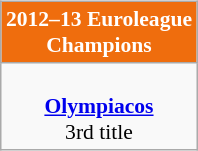<table style="width:100%;">
<tr>
<td valign=top align=right width=33%><br>













</td>
<td style="vertical-align:top; align:center; width:33%;"><br><table style="width:100%;">
<tr>
<td style="width=50%;"></td>
<td></td>
<td style="width=50%;"></td>
</tr>
</table>
<br><table class=wikitable style="font-size:90%; text-align:center; margin:auto">
<tr>
<th style="background:#EF6D0D; color:white;">2012–13 Euroleague <br>Champions</th>
</tr>
<tr>
<td><br> <strong><a href='#'>Olympiacos</a></strong><br>3rd title</td>
</tr>
</table>
</td>
<td style="vertical-align:top; align:left; width:33%;"><br>












</td>
</tr>
</table>
